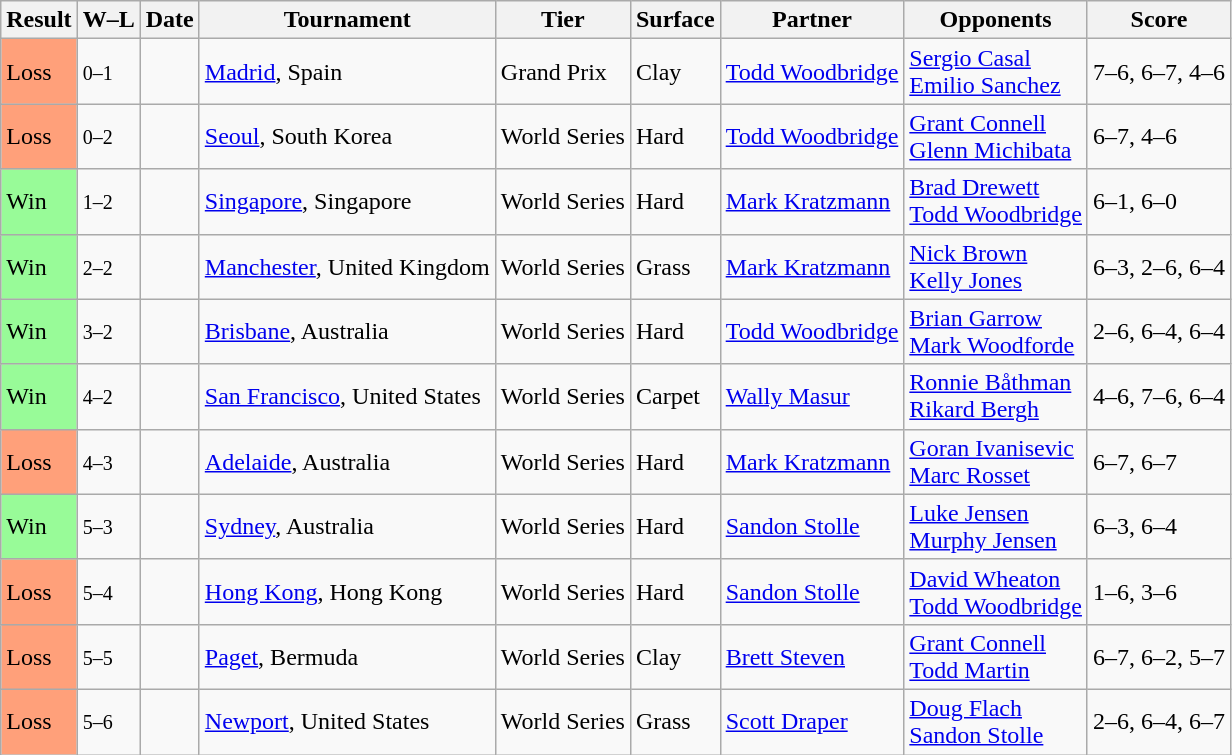<table class="sortable wikitable">
<tr>
<th>Result</th>
<th class="unsortable">W–L</th>
<th>Date</th>
<th>Tournament</th>
<th>Tier</th>
<th>Surface</th>
<th>Partner</th>
<th>Opponents</th>
<th class="unsortable">Score</th>
</tr>
<tr>
<td bgcolor=FFA07A>Loss</td>
<td><small>0–1</small></td>
<td><a href='#'></a></td>
<td><a href='#'>Madrid</a>, Spain</td>
<td>Grand Prix</td>
<td>Clay</td>
<td> <a href='#'>Todd Woodbridge</a></td>
<td> <a href='#'>Sergio Casal</a><br> <a href='#'>Emilio Sanchez</a></td>
<td>7–6, 6–7, 4–6</td>
</tr>
<tr>
<td bgcolor=FFA07A>Loss</td>
<td><small>0–2</small></td>
<td><a href='#'></a></td>
<td><a href='#'>Seoul</a>, South Korea</td>
<td>World Series</td>
<td>Hard</td>
<td> <a href='#'>Todd Woodbridge</a></td>
<td> <a href='#'>Grant Connell</a><br> <a href='#'>Glenn Michibata</a></td>
<td>6–7, 4–6</td>
</tr>
<tr>
<td bgcolor=98FB98>Win</td>
<td><small>1–2</small></td>
<td><a href='#'></a></td>
<td><a href='#'>Singapore</a>, Singapore</td>
<td>World Series</td>
<td>Hard</td>
<td> <a href='#'>Mark Kratzmann</a></td>
<td> <a href='#'>Brad Drewett</a><br> <a href='#'>Todd Woodbridge</a></td>
<td>6–1, 6–0</td>
</tr>
<tr>
<td bgcolor=98FB98>Win</td>
<td><small>2–2</small></td>
<td><a href='#'></a></td>
<td><a href='#'>Manchester</a>, United Kingdom</td>
<td>World Series</td>
<td>Grass</td>
<td> <a href='#'>Mark Kratzmann</a></td>
<td> <a href='#'>Nick Brown</a><br> <a href='#'>Kelly Jones</a></td>
<td>6–3, 2–6, 6–4</td>
</tr>
<tr>
<td bgcolor=98FB98>Win</td>
<td><small>3–2</small></td>
<td><a href='#'></a></td>
<td><a href='#'>Brisbane</a>, Australia</td>
<td>World Series</td>
<td>Hard</td>
<td> <a href='#'>Todd Woodbridge</a></td>
<td> <a href='#'>Brian Garrow</a><br> <a href='#'>Mark Woodforde</a></td>
<td>2–6, 6–4, 6–4</td>
</tr>
<tr>
<td bgcolor=98FB98>Win</td>
<td><small>4–2</small></td>
<td><a href='#'></a></td>
<td><a href='#'>San Francisco</a>, United States</td>
<td>World Series</td>
<td>Carpet</td>
<td> <a href='#'>Wally Masur</a></td>
<td> <a href='#'>Ronnie Båthman</a><br> <a href='#'>Rikard Bergh</a></td>
<td>4–6, 7–6, 6–4</td>
</tr>
<tr>
<td bgcolor=FFA07A>Loss</td>
<td><small>4–3</small></td>
<td><a href='#'></a></td>
<td><a href='#'>Adelaide</a>, Australia</td>
<td>World Series</td>
<td>Hard</td>
<td> <a href='#'>Mark Kratzmann</a></td>
<td> <a href='#'>Goran Ivanisevic</a><br> <a href='#'>Marc Rosset</a></td>
<td>6–7, 6–7</td>
</tr>
<tr>
<td bgcolor=98FB98>Win</td>
<td><small>5–3</small></td>
<td><a href='#'></a></td>
<td><a href='#'>Sydney</a>, Australia</td>
<td>World Series</td>
<td>Hard</td>
<td> <a href='#'>Sandon Stolle</a></td>
<td> <a href='#'>Luke Jensen</a><br> <a href='#'>Murphy Jensen</a></td>
<td>6–3, 6–4</td>
</tr>
<tr>
<td bgcolor=FFA07A>Loss</td>
<td><small>5–4</small></td>
<td><a href='#'></a></td>
<td><a href='#'>Hong Kong</a>, Hong Kong</td>
<td>World Series</td>
<td>Hard</td>
<td> <a href='#'>Sandon Stolle</a></td>
<td> <a href='#'>David Wheaton</a><br> <a href='#'>Todd Woodbridge</a></td>
<td>1–6, 3–6</td>
</tr>
<tr>
<td bgcolor=FFA07A>Loss</td>
<td><small>5–5</small></td>
<td><a href='#'></a></td>
<td><a href='#'>Paget</a>, Bermuda</td>
<td>World Series</td>
<td>Clay</td>
<td> <a href='#'>Brett Steven</a></td>
<td> <a href='#'>Grant Connell</a><br> <a href='#'>Todd Martin</a></td>
<td>6–7, 6–2, 5–7</td>
</tr>
<tr>
<td bgcolor=FFA07A>Loss</td>
<td><small>5–6</small></td>
<td><a href='#'></a></td>
<td><a href='#'>Newport</a>, United States</td>
<td>World Series</td>
<td>Grass</td>
<td> <a href='#'>Scott Draper</a></td>
<td> <a href='#'>Doug Flach</a><br> <a href='#'>Sandon Stolle</a></td>
<td>2–6, 6–4, 6–7</td>
</tr>
</table>
